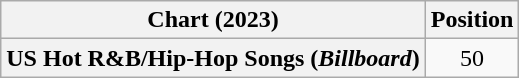<table class="wikitable sortable plainrowheaders" style="text-align:center">
<tr>
<th scope="col">Chart (2023)</th>
<th scope="col">Position</th>
</tr>
<tr>
<th scope="row">US Hot R&B/Hip-Hop Songs (<em>Billboard</em>)</th>
<td>50</td>
</tr>
</table>
